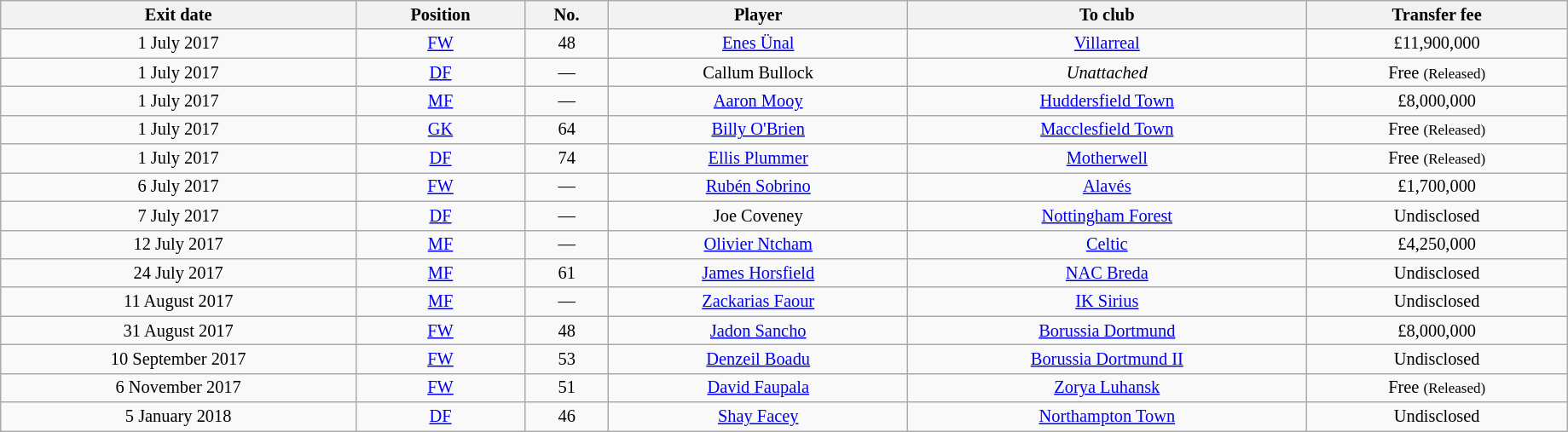<table class="wikitable sortable" style="width:97%; text-align:center; font-size:85%; text-align:centre">
<tr>
<th>Exit date</th>
<th>Position</th>
<th>No.</th>
<th>Player</th>
<th>To club</th>
<th>Transfer fee</th>
</tr>
<tr>
<td>1 July 2017</td>
<td><a href='#'>FW</a></td>
<td>48</td>
<td> <a href='#'>Enes Ünal</a></td>
<td> <a href='#'>Villarreal</a></td>
<td>£11,900,000</td>
</tr>
<tr>
<td>1 July 2017</td>
<td><a href='#'>DF</a></td>
<td>—</td>
<td> Callum Bullock</td>
<td><em>Unattached</em></td>
<td>Free <small>(Released)</small></td>
</tr>
<tr>
<td>1 July 2017</td>
<td><a href='#'>MF</a></td>
<td>—</td>
<td> <a href='#'>Aaron Mooy</a></td>
<td> <a href='#'>Huddersfield Town</a></td>
<td>£8,000,000</td>
</tr>
<tr>
<td>1 July 2017</td>
<td><a href='#'>GK</a></td>
<td>64</td>
<td> <a href='#'>Billy O'Brien</a></td>
<td> <a href='#'>Macclesfield Town</a></td>
<td>Free <small>(Released)</small></td>
</tr>
<tr>
<td>1 July 2017</td>
<td><a href='#'>DF</a></td>
<td>74</td>
<td> <a href='#'>Ellis Plummer</a></td>
<td> <a href='#'>Motherwell</a></td>
<td>Free <small>(Released)</small></td>
</tr>
<tr>
<td>6 July 2017</td>
<td><a href='#'>FW</a></td>
<td>—</td>
<td> <a href='#'>Rubén Sobrino</a></td>
<td> <a href='#'>Alavés</a></td>
<td>£1,700,000</td>
</tr>
<tr>
<td>7 July 2017</td>
<td><a href='#'>DF</a></td>
<td>—</td>
<td> Joe Coveney</td>
<td> <a href='#'>Nottingham Forest</a></td>
<td>Undisclosed</td>
</tr>
<tr>
<td>12 July 2017</td>
<td><a href='#'>MF</a></td>
<td>—</td>
<td> <a href='#'>Olivier Ntcham</a></td>
<td> <a href='#'>Celtic</a></td>
<td>£4,250,000</td>
</tr>
<tr>
<td>24 July 2017</td>
<td><a href='#'>MF</a></td>
<td>61</td>
<td> <a href='#'>James Horsfield</a></td>
<td> <a href='#'>NAC Breda</a></td>
<td>Undisclosed</td>
</tr>
<tr>
<td>11 August 2017</td>
<td><a href='#'>MF</a></td>
<td>—</td>
<td> <a href='#'>Zackarias Faour</a></td>
<td> <a href='#'>IK Sirius</a></td>
<td>Undisclosed</td>
</tr>
<tr>
<td>31 August 2017</td>
<td><a href='#'>FW</a></td>
<td>48</td>
<td> <a href='#'>Jadon Sancho</a></td>
<td> <a href='#'>Borussia Dortmund</a></td>
<td>£8,000,000</td>
</tr>
<tr>
<td>10 September 2017</td>
<td><a href='#'>FW</a></td>
<td>53</td>
<td> <a href='#'>Denzeil Boadu</a></td>
<td> <a href='#'>Borussia Dortmund II</a></td>
<td>Undisclosed</td>
</tr>
<tr>
<td>6 November 2017</td>
<td><a href='#'>FW</a></td>
<td>51</td>
<td> <a href='#'>David Faupala</a></td>
<td> <a href='#'>Zorya Luhansk</a></td>
<td>Free <small>(Released)</small></td>
</tr>
<tr>
<td>5 January 2018</td>
<td><a href='#'>DF</a></td>
<td>46</td>
<td> <a href='#'>Shay Facey</a></td>
<td> <a href='#'>Northampton Town</a></td>
<td>Undisclosed</td>
</tr>
</table>
